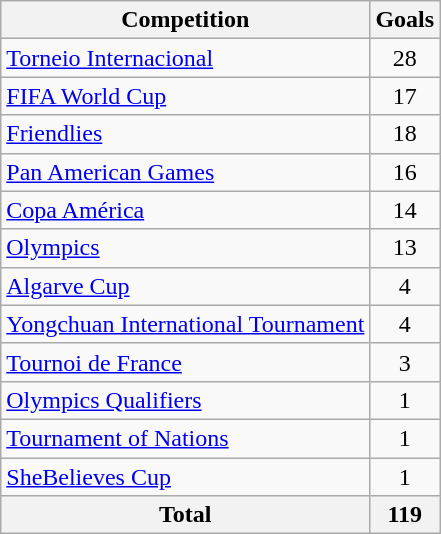<table class="wikitable sortable" style="text-align:center">
<tr>
<th scope="col">Competition</th>
<th scope="col">Goals</th>
</tr>
<tr>
<td style="text-align:left"><a href='#'>Torneio Internacional</a></td>
<td>28</td>
</tr>
<tr>
<td style="text-align:left"><a href='#'>FIFA World Cup</a></td>
<td>17</td>
</tr>
<tr>
<td style="text-align:left"><a href='#'>Friendlies</a></td>
<td>18</td>
</tr>
<tr>
<td style="text-align:left"><a href='#'>Pan American Games</a></td>
<td>16</td>
</tr>
<tr>
<td style="text-align:left"><a href='#'>Copa América</a></td>
<td>14</td>
</tr>
<tr>
<td style="text-align:left"><a href='#'>Olympics</a></td>
<td>13</td>
</tr>
<tr>
<td style="text-align:left"><a href='#'>Algarve Cup</a></td>
<td>4</td>
</tr>
<tr>
<td style="text-align:left"><a href='#'>Yongchuan International Tournament</a></td>
<td>4</td>
</tr>
<tr>
<td style="text-align:left"><a href='#'>Tournoi de France</a></td>
<td>3</td>
</tr>
<tr>
<td style="text-align:left"><a href='#'>Olympics Qualifiers</a></td>
<td>1</td>
</tr>
<tr>
<td style="text-align:left"><a href='#'>Tournament of Nations</a></td>
<td>1</td>
</tr>
<tr>
<td style="text-align:left"><a href='#'>SheBelieves Cup</a></td>
<td>1</td>
</tr>
<tr>
<th>Total</th>
<th>119</th>
</tr>
</table>
